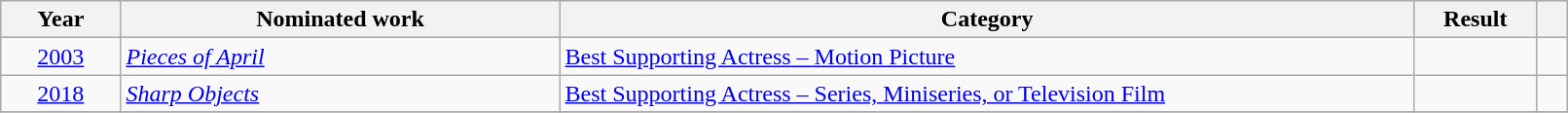<table class="wikitable" style="width:85%;">
<tr>
<th scope="col" style="width:5em;">Year</th>
<th scope="col" style="width:20em;">Nominated work</th>
<th scope="col" style="width:40em;">Category</th>
<th scope="col" style="width:5em;">Result</th>
<th class="unsortable" style="width:1em;"></th>
</tr>
<tr>
<td style="text-align:center;"><a href='#'>2003</a></td>
<td><em><a href='#'>Pieces of April</a></em></td>
<td><a href='#'>Best Supporting Actress – Motion Picture</a></td>
<td></td>
<td style="text-align:center;"></td>
</tr>
<tr>
<td style="text-align:center;"><a href='#'>2018</a></td>
<td><em><a href='#'>Sharp Objects</a></em></td>
<td><a href='#'>Best Supporting Actress – Series, Miniseries, or Television Film</a></td>
<td></td>
<td style="text-align:center;"></td>
</tr>
<tr>
</tr>
</table>
